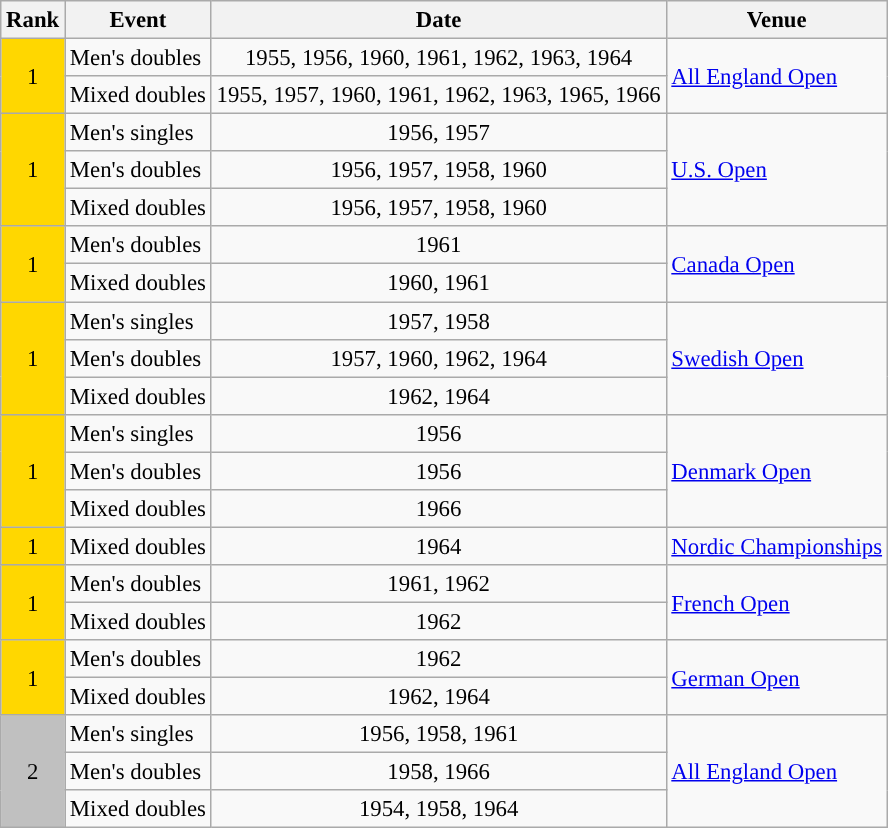<table class="wikitable" style="font-size: 95%;">
<tr>
<th align="left">Rank</th>
<th align="left">Event</th>
<th align="left">Date</th>
<th align="left">Venue</th>
</tr>
<tr>
<td rowspan="2" align="center" bgcolor="#ffd700">1</td>
<td align="left">Men's doubles</td>
<td align="center">1955, 1956, 1960, 1961, 1962, 1963, 1964</td>
<td rowspan="2"><a href='#'>All England Open</a></td>
</tr>
<tr>
<td align="left">Mixed doubles</td>
<td align="center">1955, 1957, 1960, 1961, 1962, 1963, 1965, 1966</td>
</tr>
<tr>
<td align="center" bgcolor="#ffd700" rowspan=3>1</td>
<td align="left">Men's singles</td>
<td align="center">1956, 1957</td>
<td align="left" rowspan=3><a href='#'>U.S. Open</a></td>
</tr>
<tr>
<td align="left">Men's doubles</td>
<td align="center">1956, 1957, 1958, 1960</td>
</tr>
<tr>
<td align="left">Mixed doubles</td>
<td align="center">1956, 1957, 1958, 1960</td>
</tr>
<tr>
<td align="center" bgcolor="#ffd700" rowspan=2>1</td>
<td align="left">Men's doubles</td>
<td align="center">1961</td>
<td align="left" rowspan=2><a href='#'>Canada Open</a></td>
</tr>
<tr>
<td align="left">Mixed doubles</td>
<td align="center">1960, 1961</td>
</tr>
<tr>
<td align="center" bgcolor="#ffd700" rowspan=3>1</td>
<td align="left">Men's singles</td>
<td align="center">1957, 1958</td>
<td align="left" rowspan=3><a href='#'>Swedish Open</a></td>
</tr>
<tr>
<td align="left">Men's doubles</td>
<td align="center">1957, 1960, 1962, 1964</td>
</tr>
<tr>
<td align="left">Mixed doubles</td>
<td align="center">1962, 1964</td>
</tr>
<tr>
<td align="center" bgcolor="#ffd700" rowspan=3>1</td>
<td align="left">Men's singles</td>
<td align="center">1956</td>
<td align="left" rowspan=3><a href='#'>Denmark Open</a></td>
</tr>
<tr>
<td align="left">Men's doubles</td>
<td align="center">1956</td>
</tr>
<tr>
<td align="left">Mixed doubles</td>
<td align="center">1966</td>
</tr>
<tr>
<td align="center" bgcolor="#ffd700">1</td>
<td align="left">Mixed doubles</td>
<td align="center">1964</td>
<td align="left"><a href='#'>Nordic Championships</a></td>
</tr>
<tr>
<td align="center" bgcolor="#ffd700" rowspan=2>1</td>
<td align="left">Men's doubles</td>
<td align="center">1961, 1962</td>
<td align="left" rowspan=2><a href='#'>French Open</a></td>
</tr>
<tr>
<td align="left">Mixed doubles</td>
<td align="center">1962</td>
</tr>
<tr>
<td align="center" bgcolor="#ffd700" rowspan=2>1</td>
<td align="left">Men's doubles</td>
<td align="center">1962</td>
<td align="left" rowspan=2><a href='#'>German Open</a></td>
</tr>
<tr>
<td align="left">Mixed doubles</td>
<td align="center">1962, 1964</td>
</tr>
<tr>
<td rowspan="3" align="center" bgcolor="#c0c0c0">2</td>
<td align=""left">Men's singles</td>
<td align="center">1956, 1958, 1961</td>
<td rowspan="3" align="left"><a href='#'>All England Open</a></td>
</tr>
<tr>
<td align="left">Men's doubles</td>
<td align="center">1958, 1966</td>
</tr>
<tr>
<td align="left">Mixed doubles</td>
<td align="center">1954, 1958, 1964</td>
</tr>
</table>
